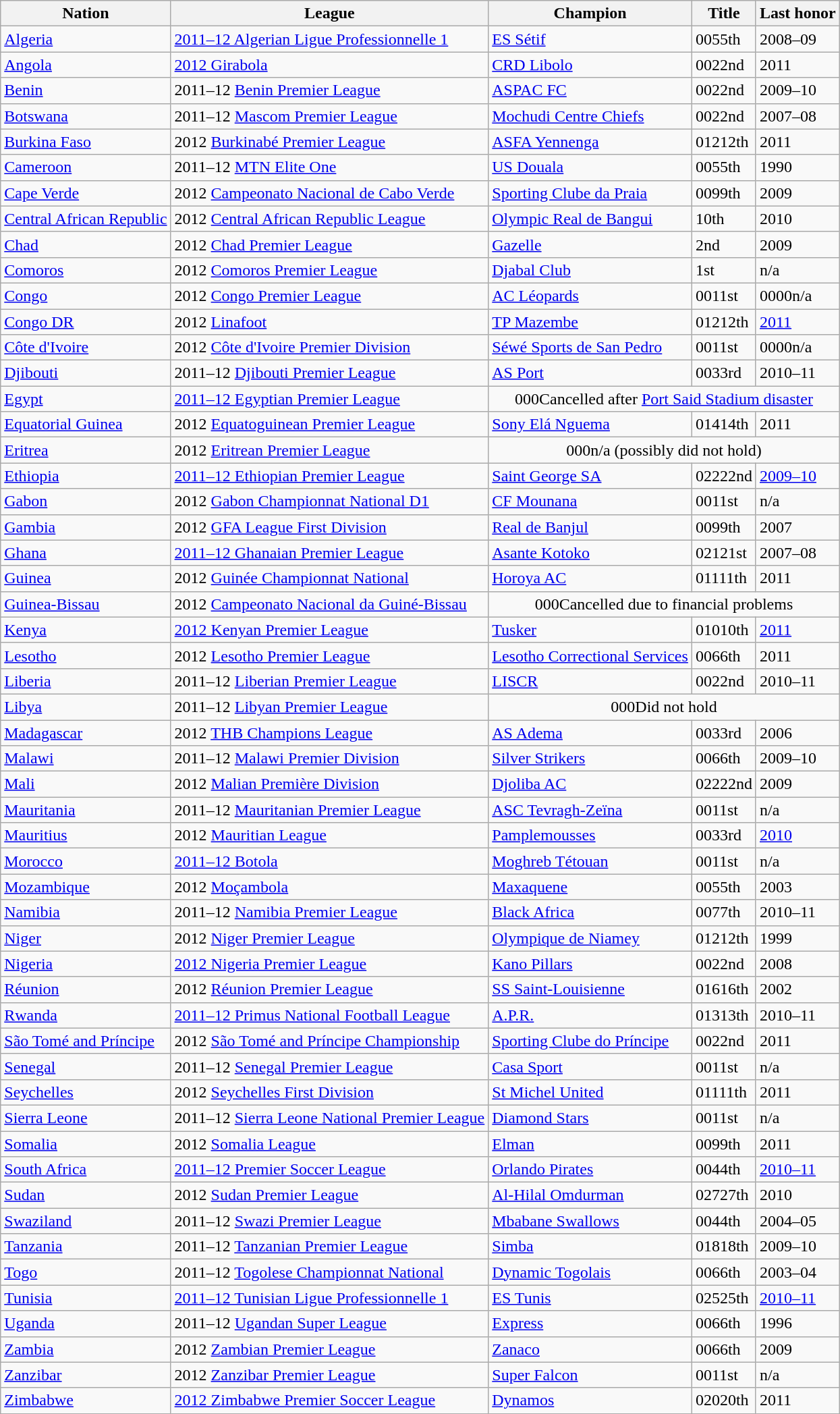<table class="wikitable sortable">
<tr>
<th>Nation</th>
<th>League</th>
<th>Champion</th>
<th>Title</th>
<th>Last honor</th>
</tr>
<tr>
<td> <a href='#'>Algeria</a></td>
<td><a href='#'>2011–12 Algerian Ligue Professionnelle 1</a></td>
<td><a href='#'>ES Sétif</a></td>
<td><span>005</span>5th</td>
<td>2008–09</td>
</tr>
<tr>
<td> <a href='#'>Angola</a></td>
<td><a href='#'>2012 Girabola</a></td>
<td><a href='#'>CRD Libolo</a></td>
<td><span>002</span>2nd</td>
<td>2011</td>
</tr>
<tr>
<td> <a href='#'>Benin</a></td>
<td>2011–12 <a href='#'>Benin Premier League</a></td>
<td><a href='#'>ASPAC FC</a></td>
<td><span>002</span>2nd</td>
<td>2009–10</td>
</tr>
<tr>
<td> <a href='#'>Botswana</a></td>
<td>2011–12 <a href='#'>Mascom Premier League</a></td>
<td><a href='#'>Mochudi Centre Chiefs</a></td>
<td><span>002</span>2nd</td>
<td>2007–08</td>
</tr>
<tr>
<td> <a href='#'>Burkina Faso</a></td>
<td>2012 <a href='#'>Burkinabé Premier League</a></td>
<td><a href='#'>ASFA Yennenga</a></td>
<td><span>012</span>12th</td>
<td>2011</td>
</tr>
<tr>
<td> <a href='#'>Cameroon</a></td>
<td>2011–12 <a href='#'>MTN Elite One</a></td>
<td><a href='#'>US Douala</a></td>
<td><span>005</span>5th</td>
<td>1990</td>
</tr>
<tr>
<td> <a href='#'>Cape Verde</a></td>
<td>2012 <a href='#'>Campeonato Nacional de Cabo Verde</a></td>
<td><a href='#'>Sporting Clube da Praia</a></td>
<td><span>009</span>9th</td>
<td>2009</td>
</tr>
<tr>
<td> <a href='#'>Central African Republic</a></td>
<td>2012 <a href='#'>Central African Republic League</a></td>
<td><a href='#'>Olympic Real de Bangui</a></td>
<td>10th</td>
<td>2010</td>
</tr>
<tr>
<td> <a href='#'>Chad</a></td>
<td>2012 <a href='#'>Chad Premier League</a></td>
<td><a href='#'>Gazelle</a></td>
<td>2nd</td>
<td>2009</td>
</tr>
<tr>
<td> <a href='#'>Comoros</a></td>
<td>2012 <a href='#'>Comoros Premier League</a></td>
<td><a href='#'>Djabal Club</a></td>
<td>1st</td>
<td>n/a</td>
</tr>
<tr>
<td> <a href='#'>Congo</a></td>
<td>2012 <a href='#'>Congo Premier League</a></td>
<td><a href='#'>AC Léopards</a></td>
<td><span>001</span>1st</td>
<td><span>0000</span>n/a</td>
</tr>
<tr>
<td> <a href='#'>Congo DR</a></td>
<td>2012 <a href='#'>Linafoot</a></td>
<td><a href='#'>TP Mazembe</a></td>
<td><span>012</span>12th</td>
<td><a href='#'>2011</a></td>
</tr>
<tr>
<td> <a href='#'>Côte d'Ivoire</a></td>
<td>2012 <a href='#'>Côte d'Ivoire Premier Division</a></td>
<td><a href='#'>Séwé Sports de San Pedro</a></td>
<td><span>001</span>1st</td>
<td><span>0000</span>n/a</td>
</tr>
<tr>
<td> <a href='#'>Djibouti</a></td>
<td>2011–12 <a href='#'>Djibouti Premier League</a></td>
<td><a href='#'>AS Port</a></td>
<td><span>003</span>3rd</td>
<td>2010–11</td>
</tr>
<tr>
<td> <a href='#'>Egypt</a></td>
<td><a href='#'>2011–12 Egyptian Premier League</a></td>
<td colspan="3" style="text-align:center;"><span>000</span>Cancelled after <a href='#'>Port Said Stadium disaster</a></td>
</tr>
<tr>
<td> <a href='#'>Equatorial Guinea</a></td>
<td>2012 <a href='#'>Equatoguinean Premier League</a></td>
<td><a href='#'>Sony Elá Nguema</a></td>
<td><span>014</span>14th</td>
<td>2011</td>
</tr>
<tr>
<td> <a href='#'>Eritrea</a></td>
<td>2012 <a href='#'>Eritrean Premier League</a></td>
<td colspan="3" style="text-align:center;"><span>000</span>n/a (possibly did not hold)</td>
</tr>
<tr>
<td> <a href='#'>Ethiopia</a></td>
<td><a href='#'>2011–12 Ethiopian Premier League</a></td>
<td><a href='#'>Saint George SA</a></td>
<td><span>022</span>22nd</td>
<td><a href='#'>2009–10</a></td>
</tr>
<tr>
<td> <a href='#'>Gabon</a></td>
<td>2012 <a href='#'>Gabon Championnat National D1</a></td>
<td><a href='#'>CF Mounana</a></td>
<td><span>001</span>1st</td>
<td>n/a</td>
</tr>
<tr>
<td> <a href='#'>Gambia</a></td>
<td>2012 <a href='#'>GFA League First Division</a></td>
<td><a href='#'>Real de Banjul</a></td>
<td><span>009</span>9th</td>
<td>2007</td>
</tr>
<tr>
<td> <a href='#'>Ghana</a></td>
<td><a href='#'>2011–12 Ghanaian Premier League</a></td>
<td><a href='#'>Asante Kotoko</a></td>
<td><span>021</span>21st</td>
<td>2007–08</td>
</tr>
<tr>
<td> <a href='#'>Guinea</a></td>
<td>2012 <a href='#'>Guinée Championnat National</a></td>
<td><a href='#'>Horoya AC</a></td>
<td><span>011</span>11th</td>
<td>2011</td>
</tr>
<tr>
<td> <a href='#'>Guinea-Bissau</a></td>
<td>2012 <a href='#'>Campeonato Nacional da Guiné-Bissau</a></td>
<td colspan="3" style="text-align:center;"><span>000</span>Cancelled due to financial problems</td>
</tr>
<tr>
<td> <a href='#'>Kenya</a></td>
<td><a href='#'>2012 Kenyan Premier League</a></td>
<td><a href='#'>Tusker</a></td>
<td><span>010</span>10th</td>
<td><a href='#'>2011</a></td>
</tr>
<tr>
<td> <a href='#'>Lesotho</a></td>
<td>2012 <a href='#'>Lesotho Premier League</a></td>
<td><a href='#'>Lesotho Correctional Services</a></td>
<td><span>006</span>6th</td>
<td>2011</td>
</tr>
<tr>
<td> <a href='#'>Liberia</a></td>
<td>2011–12 <a href='#'>Liberian Premier League</a></td>
<td><a href='#'>LISCR</a></td>
<td><span>002</span>2nd</td>
<td>2010–11</td>
</tr>
<tr>
<td> <a href='#'>Libya</a></td>
<td>2011–12 <a href='#'>Libyan Premier League</a></td>
<td colspan="3" style="text-align:center;"><span>000</span>Did not hold</td>
</tr>
<tr>
<td> <a href='#'>Madagascar</a></td>
<td>2012 <a href='#'>THB Champions League</a></td>
<td><a href='#'>AS Adema</a></td>
<td><span>003</span>3rd</td>
<td>2006</td>
</tr>
<tr>
<td> <a href='#'>Malawi</a></td>
<td>2011–12 <a href='#'>Malawi Premier Division</a></td>
<td><a href='#'>Silver Strikers</a></td>
<td><span>006</span>6th</td>
<td>2009–10</td>
</tr>
<tr>
<td> <a href='#'>Mali</a></td>
<td>2012 <a href='#'>Malian Première Division</a></td>
<td><a href='#'>Djoliba AC</a></td>
<td><span>022</span>22nd</td>
<td>2009</td>
</tr>
<tr>
<td> <a href='#'>Mauritania</a></td>
<td>2011–12 <a href='#'>Mauritanian Premier League</a></td>
<td><a href='#'>ASC Tevragh-Zeïna</a></td>
<td><span>001</span>1st</td>
<td>n/a</td>
</tr>
<tr>
<td> <a href='#'>Mauritius</a></td>
<td>2012 <a href='#'>Mauritian League</a></td>
<td><a href='#'>Pamplemousses</a></td>
<td><span>003</span>3rd</td>
<td><a href='#'>2010</a></td>
</tr>
<tr>
<td> <a href='#'>Morocco</a></td>
<td><a href='#'>2011–12 Botola</a></td>
<td><a href='#'>Moghreb Tétouan</a></td>
<td><span>001</span>1st</td>
<td>n/a</td>
</tr>
<tr>
<td> <a href='#'>Mozambique</a></td>
<td>2012 <a href='#'>Moçambola</a></td>
<td><a href='#'>Maxaquene</a></td>
<td><span>005</span>5th</td>
<td>2003</td>
</tr>
<tr>
<td> <a href='#'>Namibia</a></td>
<td>2011–12 <a href='#'>Namibia Premier League</a></td>
<td><a href='#'>Black Africa</a></td>
<td><span>007</span>7th</td>
<td>2010–11</td>
</tr>
<tr>
<td> <a href='#'>Niger</a></td>
<td>2012 <a href='#'>Niger Premier League</a></td>
<td><a href='#'>Olympique de Niamey</a></td>
<td><span>012</span>12th</td>
<td>1999</td>
</tr>
<tr>
<td> <a href='#'>Nigeria</a></td>
<td><a href='#'>2012 Nigeria Premier League</a></td>
<td><a href='#'>Kano Pillars</a></td>
<td><span>002</span>2nd</td>
<td>2008</td>
</tr>
<tr>
<td> <a href='#'>Réunion</a></td>
<td>2012 <a href='#'>Réunion Premier League</a></td>
<td><a href='#'>SS Saint-Louisienne</a></td>
<td><span>016</span>16th</td>
<td>2002</td>
</tr>
<tr>
<td> <a href='#'>Rwanda</a></td>
<td><a href='#'>2011–12 Primus National Football League</a></td>
<td><a href='#'>A.P.R.</a></td>
<td><span>013</span>13th</td>
<td>2010–11</td>
</tr>
<tr>
<td> <a href='#'>São Tomé and Príncipe</a></td>
<td>2012 <a href='#'>São Tomé and Príncipe Championship</a></td>
<td><a href='#'>Sporting Clube do Príncipe</a></td>
<td><span>002</span>2nd</td>
<td>2011</td>
</tr>
<tr>
<td> <a href='#'>Senegal</a></td>
<td>2011–12 <a href='#'>Senegal Premier League</a></td>
<td><a href='#'>Casa Sport</a></td>
<td><span>001</span>1st</td>
<td>n/a</td>
</tr>
<tr>
<td> <a href='#'>Seychelles</a></td>
<td>2012 <a href='#'>Seychelles First Division</a></td>
<td><a href='#'>St Michel United</a></td>
<td><span>011</span>11th</td>
<td>2011</td>
</tr>
<tr>
<td> <a href='#'>Sierra Leone</a></td>
<td>2011–12 <a href='#'>Sierra Leone National Premier League</a></td>
<td><a href='#'>Diamond Stars</a></td>
<td><span>001</span>1st</td>
<td>n/a</td>
</tr>
<tr>
<td> <a href='#'>Somalia</a></td>
<td>2012 <a href='#'>Somalia League</a></td>
<td><a href='#'>Elman</a></td>
<td><span>009</span>9th</td>
<td>2011</td>
</tr>
<tr>
<td> <a href='#'>South Africa</a></td>
<td><a href='#'>2011–12 Premier Soccer League</a></td>
<td><a href='#'>Orlando Pirates</a></td>
<td><span>004</span>4th</td>
<td><a href='#'>2010–11</a></td>
</tr>
<tr>
<td> <a href='#'>Sudan</a></td>
<td>2012 <a href='#'>Sudan Premier League</a></td>
<td><a href='#'>Al-Hilal Omdurman</a></td>
<td><span>027</span>27th</td>
<td>2010</td>
</tr>
<tr>
<td> <a href='#'>Swaziland</a></td>
<td>2011–12 <a href='#'>Swazi Premier League</a></td>
<td><a href='#'>Mbabane Swallows</a></td>
<td><span>004</span>4th</td>
<td>2004–05</td>
</tr>
<tr>
<td> <a href='#'>Tanzania</a></td>
<td>2011–12 <a href='#'>Tanzanian Premier League</a></td>
<td><a href='#'>Simba</a></td>
<td><span>018</span>18th</td>
<td>2009–10</td>
</tr>
<tr>
<td> <a href='#'>Togo</a></td>
<td>2011–12 <a href='#'>Togolese Championnat National</a></td>
<td><a href='#'>Dynamic Togolais</a></td>
<td><span>006</span>6th</td>
<td>2003–04</td>
</tr>
<tr>
<td> <a href='#'>Tunisia</a></td>
<td><a href='#'>2011–12 Tunisian Ligue Professionnelle 1</a></td>
<td><a href='#'>ES Tunis</a></td>
<td><span>025</span>25th</td>
<td><a href='#'>2010–11</a></td>
</tr>
<tr>
<td> <a href='#'>Uganda</a></td>
<td>2011–12 <a href='#'>Ugandan Super League</a></td>
<td><a href='#'>Express</a></td>
<td><span>006</span>6th</td>
<td>1996</td>
</tr>
<tr>
<td> <a href='#'>Zambia</a></td>
<td>2012 <a href='#'>Zambian Premier League</a></td>
<td><a href='#'>Zanaco</a></td>
<td><span>006</span>6th</td>
<td>2009</td>
</tr>
<tr>
<td> <a href='#'>Zanzibar</a></td>
<td>2012 <a href='#'>Zanzibar Premier League</a></td>
<td><a href='#'>Super Falcon</a></td>
<td><span>001</span>1st</td>
<td>n/a</td>
</tr>
<tr>
<td> <a href='#'>Zimbabwe</a></td>
<td><a href='#'>2012 Zimbabwe Premier Soccer League</a></td>
<td><a href='#'>Dynamos</a></td>
<td><span>020</span>20th</td>
<td>2011</td>
</tr>
</table>
